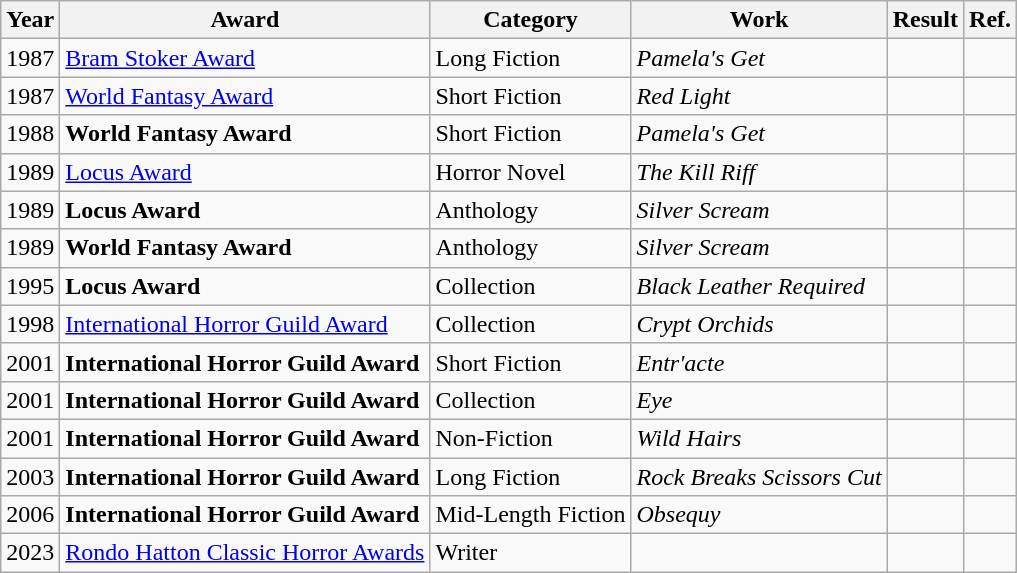<table class="wikitable">
<tr>
<th>Year</th>
<th>Award</th>
<th>Category</th>
<th>Work</th>
<th>Result</th>
<th>Ref.</th>
</tr>
<tr>
<td>1987</td>
<td><a href='#'>Bram Stoker Award</a></td>
<td>Long Fiction</td>
<td><em>Pamela's Get</em></td>
<td></td>
<td></td>
</tr>
<tr>
<td>1987</td>
<td><a href='#'>World Fantasy Award</a></td>
<td>Short Fiction</td>
<td><em>Red Light</em></td>
<td></td>
<td></td>
</tr>
<tr>
<td>1988</td>
<td><strong>World Fantasy Award</strong></td>
<td>Short Fiction</td>
<td><em>Pamela's Get</em></td>
<td></td>
<td></td>
</tr>
<tr>
<td>1989</td>
<td><a href='#'>Locus Award</a></td>
<td>Horror Novel</td>
<td><em>The Kill Riff</em></td>
<td></td>
<td></td>
</tr>
<tr>
<td>1989</td>
<td><strong>Locus Award</strong></td>
<td>Anthology</td>
<td><em>Silver Scream</em></td>
<td></td>
<td></td>
</tr>
<tr>
<td>1989</td>
<td><strong>World Fantasy Award</strong></td>
<td>Anthology</td>
<td><em>Silver Scream</em></td>
<td></td>
<td></td>
</tr>
<tr>
<td>1995</td>
<td><strong>Locus Award</strong></td>
<td>Collection</td>
<td><em>Black Leather Required</em></td>
<td></td>
<td></td>
</tr>
<tr>
<td>1998</td>
<td><a href='#'>International Horror Guild Award</a></td>
<td>Collection</td>
<td><em>Crypt Orchids</em></td>
<td></td>
<td></td>
</tr>
<tr>
<td>2001</td>
<td><strong>International Horror Guild Award</strong></td>
<td>Short Fiction</td>
<td><em>Entr'acte</em></td>
<td></td>
<td></td>
</tr>
<tr>
<td>2001</td>
<td><strong>International Horror Guild Award</strong></td>
<td>Collection</td>
<td><em>Eye</em></td>
<td></td>
<td></td>
</tr>
<tr>
<td>2001</td>
<td><strong>International Horror Guild Award</strong></td>
<td>Non-Fiction</td>
<td><em>Wild Hairs</em></td>
<td></td>
<td></td>
</tr>
<tr>
<td>2003</td>
<td><strong>International Horror Guild Award</strong></td>
<td>Long Fiction</td>
<td><em>Rock Breaks Scissors Cut</em></td>
<td></td>
<td></td>
</tr>
<tr>
<td>2006</td>
<td><strong>International Horror Guild Award</strong></td>
<td>Mid-Length Fiction</td>
<td><em>Obsequy</em></td>
<td></td>
<td></td>
</tr>
<tr>
<td>2023</td>
<td><a href='#'>Rondo Hatton Classic Horror Awards</a></td>
<td>Writer</td>
<td></td>
<td></td>
<td></td>
</tr>
</table>
